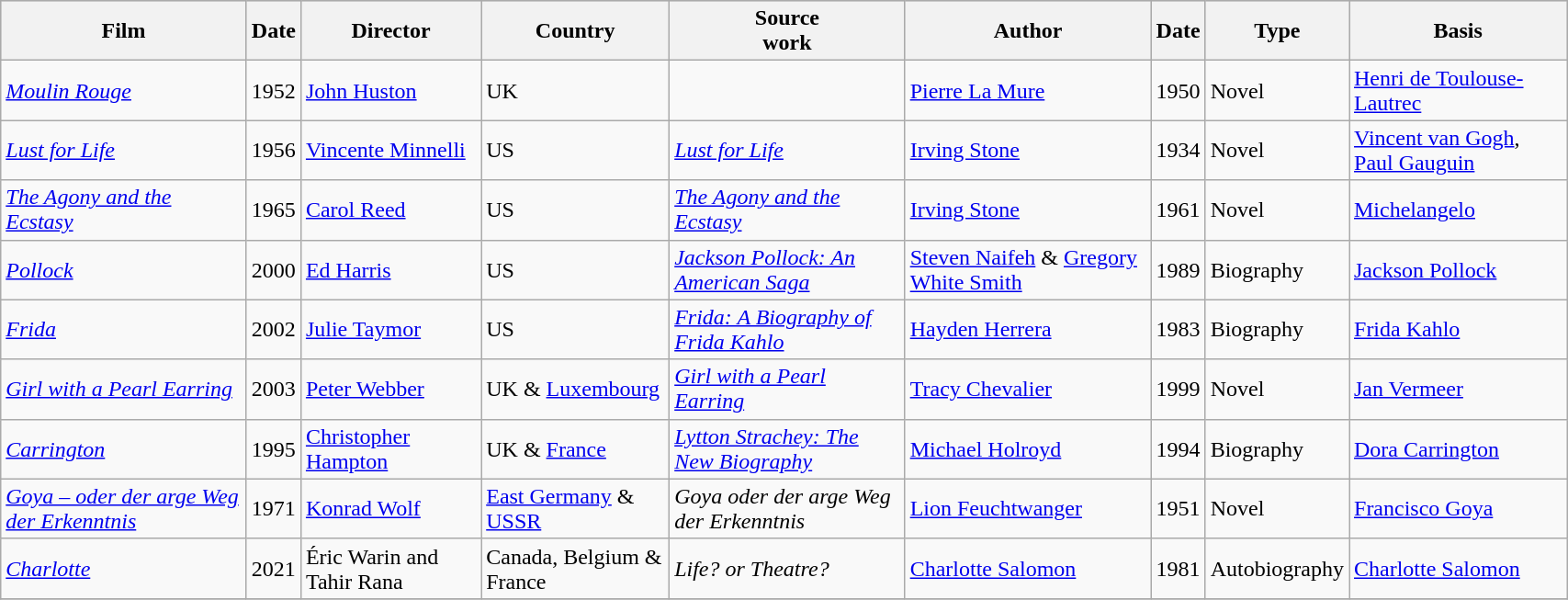<table class="wikitable" style=width:90%>
<tr bgcolor="#CCCCCC">
<th>Film</th>
<th>Date</th>
<th>Director</th>
<th>Country</th>
<th>Source<br>work</th>
<th>Author</th>
<th>Date</th>
<th>Type</th>
<th>Basis</th>
</tr>
<tr>
<td><em><a href='#'>Moulin Rouge</a></em></td>
<td>1952</td>
<td><a href='#'>John Huston</a></td>
<td>UK</td>
<td></td>
<td><a href='#'>Pierre La Mure</a></td>
<td>1950</td>
<td>Novel</td>
<td><a href='#'>Henri de Toulouse-Lautrec</a></td>
</tr>
<tr>
<td><em><a href='#'>Lust for Life</a></em></td>
<td>1956</td>
<td><a href='#'>Vincente Minnelli</a></td>
<td>US</td>
<td><em><a href='#'>Lust for Life</a></em></td>
<td><a href='#'>Irving Stone</a></td>
<td>1934</td>
<td>Novel</td>
<td><a href='#'>Vincent van Gogh</a>, <a href='#'>Paul Gauguin</a></td>
</tr>
<tr>
<td><em><a href='#'>The Agony and the Ecstasy</a></em></td>
<td>1965</td>
<td><a href='#'>Carol Reed</a></td>
<td>US</td>
<td><em><a href='#'>The Agony and the Ecstasy</a></em></td>
<td><a href='#'>Irving Stone</a></td>
<td>1961</td>
<td>Novel</td>
<td><a href='#'>Michelangelo</a></td>
</tr>
<tr>
<td><em><a href='#'>Pollock</a></em></td>
<td>2000</td>
<td><a href='#'>Ed Harris</a></td>
<td>US</td>
<td><em><a href='#'>Jackson Pollock: An American Saga</a></em> </td>
<td><a href='#'>Steven Naifeh</a> & <a href='#'>Gregory White Smith</a></td>
<td>1989</td>
<td>Biography</td>
<td><a href='#'>Jackson Pollock</a></td>
</tr>
<tr>
<td><em><a href='#'>Frida</a></em></td>
<td>2002</td>
<td><a href='#'>Julie Taymor</a></td>
<td>US</td>
<td><em><a href='#'>Frida: A Biography of Frida Kahlo</a></em></td>
<td><a href='#'>Hayden Herrera</a></td>
<td>1983</td>
<td>Biography</td>
<td><a href='#'>Frida Kahlo</a></td>
</tr>
<tr>
<td><em><a href='#'>Girl with a Pearl Earring</a></em></td>
<td>2003</td>
<td><a href='#'>Peter Webber</a></td>
<td>UK & <a href='#'>Luxembourg</a></td>
<td><em><a href='#'>Girl with a Pearl Earring</a></em></td>
<td><a href='#'>Tracy Chevalier</a></td>
<td>1999</td>
<td>Novel</td>
<td><a href='#'>Jan Vermeer</a></td>
</tr>
<tr>
<td><em><a href='#'>Carrington</a></em></td>
<td>1995</td>
<td><a href='#'>Christopher Hampton</a></td>
<td>UK & <a href='#'>France</a></td>
<td><em><a href='#'>Lytton Strachey: The New Biography</a></em></td>
<td><a href='#'>Michael Holroyd</a></td>
<td>1994</td>
<td>Biography</td>
<td><a href='#'>Dora Carrington</a></td>
</tr>
<tr>
<td><em><a href='#'>Goya – oder der arge Weg der Erkenntnis</a></em></td>
<td>1971</td>
<td><a href='#'>Konrad Wolf</a></td>
<td><a href='#'>East Germany</a> & <a href='#'>USSR</a></td>
<td><em>Goya oder der arge Weg der Erkenntnis</em></td>
<td><a href='#'>Lion Feuchtwanger</a></td>
<td>1951</td>
<td>Novel</td>
<td><a href='#'>Francisco Goya</a></td>
</tr>
<tr>
<td><em><a href='#'>Charlotte</a></em></td>
<td>2021</td>
<td>Éric Warin and Tahir Rana</td>
<td>Canada, Belgium & France</td>
<td><em>Life?  or Theatre?</em></td>
<td><a href='#'>Charlotte Salomon</a></td>
<td>1981</td>
<td>Autobiography</td>
<td><a href='#'>Charlotte Salomon</a></td>
</tr>
<tr>
</tr>
</table>
